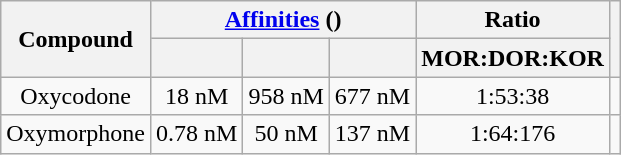<table class="wikitable floatright" style="text-align: center;">
<tr>
<th rowspan="2">Compound</th>
<th colspan="3"><a href='#'>Affinities</a> ()</th>
<th>Ratio</th>
<th rowspan="2"></th>
</tr>
<tr>
<th></th>
<th></th>
<th></th>
<th>MOR:DOR:KOR</th>
</tr>
<tr>
<td>Oxycodone</td>
<td>18 nM</td>
<td>958 nM</td>
<td>677 nM</td>
<td>1:53:38</td>
<td></td>
</tr>
<tr>
<td>Oxymorphone</td>
<td>0.78 nM</td>
<td>50 nM</td>
<td>137 nM</td>
<td>1:64:176</td>
<td></td>
</tr>
</table>
